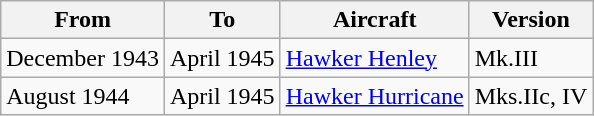<table class="wikitable">
<tr>
<th>From</th>
<th>To</th>
<th>Aircraft</th>
<th>Version</th>
</tr>
<tr>
<td>December 1943</td>
<td>April 1945</td>
<td><a href='#'>Hawker Henley</a></td>
<td>Mk.III</td>
</tr>
<tr>
<td>August 1944</td>
<td>April 1945</td>
<td><a href='#'>Hawker Hurricane</a></td>
<td>Mks.IIc, IV</td>
</tr>
</table>
